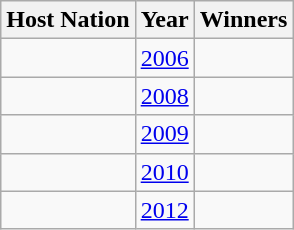<table class="wikitable">
<tr>
<th>Host Nation</th>
<th>Year</th>
<th>Winners</th>
</tr>
<tr>
<td></td>
<td><a href='#'>2006</a></td>
<td></td>
</tr>
<tr>
<td></td>
<td><a href='#'>2008</a></td>
<td></td>
</tr>
<tr>
<td></td>
<td><a href='#'>2009</a></td>
<td></td>
</tr>
<tr>
<td></td>
<td><a href='#'>2010</a></td>
<td></td>
</tr>
<tr>
<td></td>
<td><a href='#'>2012</a></td>
<td></td>
</tr>
</table>
